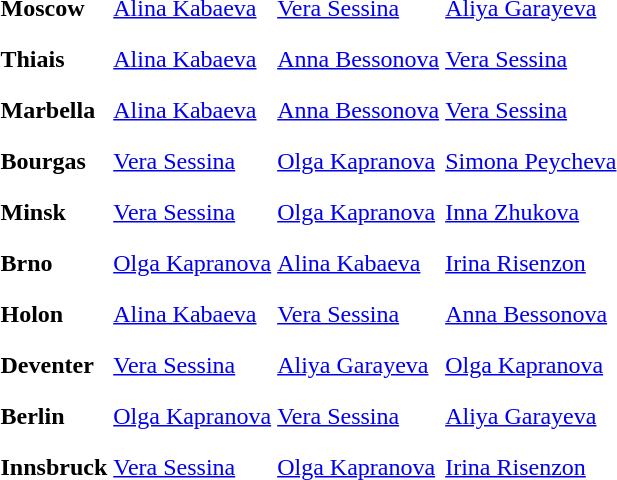<table>
<tr>
<th scope=row style="text-align:left">Moscow</th>
<td style="height:30px;"> <a href='#'>Alina Kabaeva</a></td>
<td style="height:30px;"> <a href='#'>Vera Sessina</a></td>
<td style="height:30px;"> <a href='#'>Aliya Garayeva</a></td>
</tr>
<tr>
<th scope=row style="text-align:left">Thiais</th>
<td style="height:30px;"> <a href='#'>Alina Kabaeva</a></td>
<td style="height:30px;"> <a href='#'>Anna Bessonova</a></td>
<td style="height:30px;"> <a href='#'>Vera Sessina</a></td>
</tr>
<tr>
<th scope=row style="text-align:left">Marbella</th>
<td style="height:30px;"> <a href='#'>Alina Kabaeva</a></td>
<td style="height:30px;"> <a href='#'>Anna Bessonova</a></td>
<td style="height:30px;"> <a href='#'>Vera Sessina</a></td>
</tr>
<tr>
<th scope=row style="text-align:left">Bourgas</th>
<td style="height:30px;"> <a href='#'>Vera Sessina</a></td>
<td style="height:30px;"> <a href='#'>Olga Kapranova</a></td>
<td style="height:30px;"> <a href='#'>Simona Peycheva</a></td>
</tr>
<tr>
<th scope=row style="text-align:left">Minsk</th>
<td style="height:30px;"> <a href='#'>Vera Sessina</a></td>
<td style="height:30px;"> <a href='#'>Olga Kapranova</a></td>
<td style="height:30px;"> <a href='#'>Inna Zhukova</a></td>
</tr>
<tr>
<th scope=row style="text-align:left">Brno</th>
<td style="height:30px;"> <a href='#'>Olga Kapranova</a></td>
<td style="height:30px;"> <a href='#'>Alina Kabaeva</a></td>
<td style="height:30px;"> <a href='#'>Irina Risenzon</a></td>
</tr>
<tr>
<th scope=row style="text-align:left">Holon</th>
<td style="height:30px;"> <a href='#'>Alina Kabaeva</a></td>
<td style="height:30px;"> <a href='#'>Vera Sessina</a></td>
<td style="height:30px;"> <a href='#'>Anna Bessonova</a></td>
</tr>
<tr>
<th scope=row style="text-align:left">Deventer</th>
<td style="height:30px;"> <a href='#'>Vera Sessina</a></td>
<td style="height:30px;"> <a href='#'>Aliya Garayeva</a></td>
<td style="height:30px;"> <a href='#'>Olga Kapranova</a></td>
</tr>
<tr>
<th scope=row style="text-align:left">Berlin</th>
<td style="height:30px;"> <a href='#'>Olga Kapranova</a></td>
<td style="height:30px;"> <a href='#'>Vera Sessina</a></td>
<td style="height:30px;"> <a href='#'>Aliya Garayeva</a></td>
</tr>
<tr>
<th scope=row style="text-align:left">Innsbruck</th>
<td style="height:30px;"> <a href='#'>Vera Sessina</a></td>
<td style="height:30px;"> <a href='#'>Olga Kapranova</a></td>
<td style="height:30px;"> <a href='#'>Irina Risenzon</a></td>
</tr>
<tr>
</tr>
</table>
